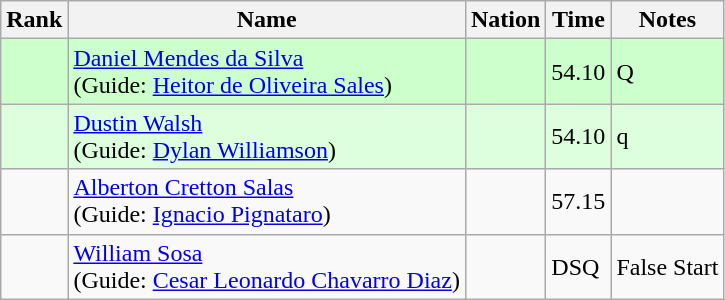<table class="wikitable sortable">
<tr>
<th>Rank</th>
<th>Name</th>
<th>Nation</th>
<th>Time</th>
<th>Notes</th>
</tr>
<tr bgcolor=ccffcc>
<td></td>
<td><a href='#'>Daniel Mendes da Silva</a><br>(Guide: <a href='#'>Heitor de Oliveira Sales</a>)</td>
<td></td>
<td>54.10</td>
<td>Q</td>
</tr>
<tr bgcolor=ddffdd>
<td></td>
<td><a href='#'>Dustin Walsh</a><br>(Guide: <a href='#'>Dylan Williamson</a>)</td>
<td></td>
<td>54.10</td>
<td>q</td>
</tr>
<tr>
<td></td>
<td><a href='#'>Alberton Cretton Salas</a><br>(Guide: <a href='#'>Ignacio Pignataro</a>)</td>
<td></td>
<td>57.15</td>
<td></td>
</tr>
<tr>
<td></td>
<td><a href='#'>William Sosa</a><br>(Guide: <a href='#'>Cesar Leonardo Chavarro Diaz</a>)</td>
<td></td>
<td>DSQ</td>
<td>False Start</td>
</tr>
</table>
